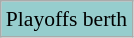<table class="wikitable" style="font-size:90%;text-align:center;">
<tr>
<td style="background-color:#96CDCD;">Playoffs berth</td>
</tr>
</table>
